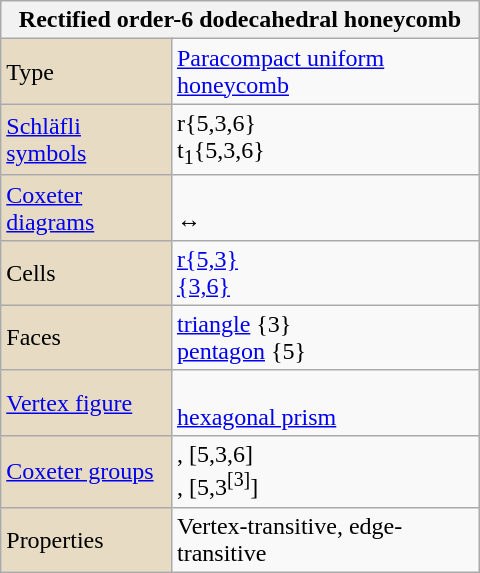<table class="wikitable" align="right" style="margin-left:10px" width="320">
<tr>
<th bgcolor=#e7dcc3 colspan=2>Rectified order-6 dodecahedral honeycomb<br></th>
</tr>
<tr>
<td bgcolor=#e7dcc3>Type</td>
<td><a href='#'>Paracompact uniform honeycomb</a></td>
</tr>
<tr>
<td bgcolor=#e7dcc3><a href='#'>Schläfli symbols</a></td>
<td>r{5,3,6}<br>t<sub>1</sub>{5,3,6}</td>
</tr>
<tr>
<td bgcolor=#e7dcc3><a href='#'>Coxeter diagrams</a></td>
<td><br> ↔ </td>
</tr>
<tr>
<td bgcolor=#e7dcc3>Cells</td>
<td><a href='#'>r{5,3}</a> <br><a href='#'>{3,6}</a> </td>
</tr>
<tr>
<td bgcolor=#e7dcc3>Faces</td>
<td><a href='#'>triangle</a> {3}<br><a href='#'>pentagon</a> {5}</td>
</tr>
<tr>
<td bgcolor=#e7dcc3><a href='#'>Vertex figure</a></td>
<td><br><a href='#'>hexagonal prism</a></td>
</tr>
<tr>
<td bgcolor=#e7dcc3><a href='#'>Coxeter groups</a></td>
<td>, [5,3,6]<br>, [5,3<sup>[3]</sup>]</td>
</tr>
<tr>
<td bgcolor=#e7dcc3>Properties</td>
<td>Vertex-transitive, edge-transitive</td>
</tr>
</table>
